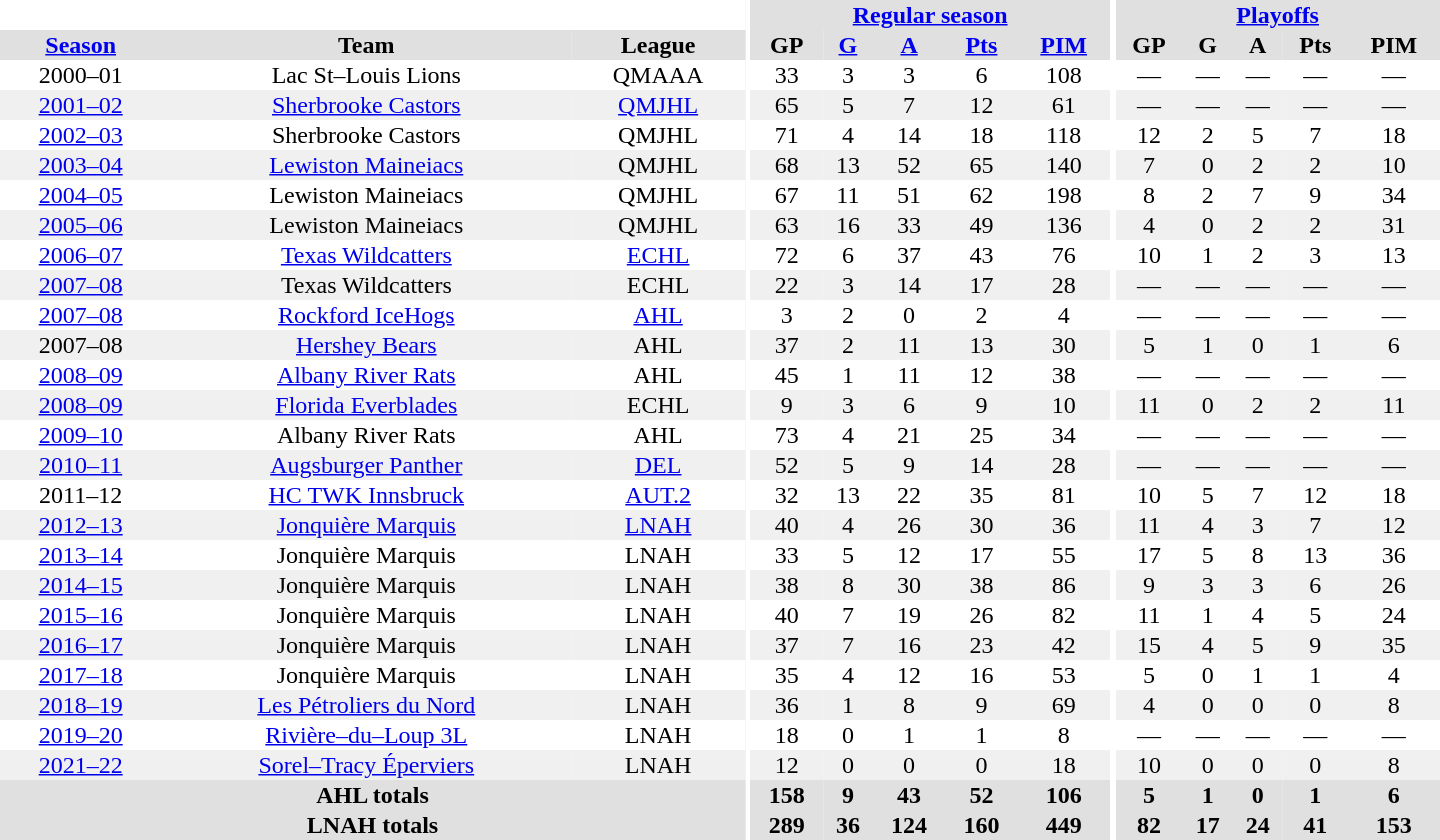<table border="0" cellpadding="1" cellspacing="0" style="text-align:center; width:60em">
<tr bgcolor="#e0e0e0">
<th colspan="3" bgcolor="#ffffff"></th>
<th rowspan="99" bgcolor="#ffffff"></th>
<th colspan="5"><a href='#'>Regular season</a></th>
<th rowspan="99" bgcolor="#ffffff"></th>
<th colspan="5"><a href='#'>Playoffs</a></th>
</tr>
<tr bgcolor="#e0e0e0">
<th><a href='#'>Season</a></th>
<th>Team</th>
<th>League</th>
<th>GP</th>
<th><a href='#'>G</a></th>
<th><a href='#'>A</a></th>
<th><a href='#'>Pts</a></th>
<th><a href='#'>PIM</a></th>
<th>GP</th>
<th>G</th>
<th>A</th>
<th>Pts</th>
<th>PIM</th>
</tr>
<tr>
<td>2000–01</td>
<td>Lac St–Louis Lions</td>
<td>QMAAA</td>
<td>33</td>
<td>3</td>
<td>3</td>
<td>6</td>
<td>108</td>
<td>—</td>
<td>—</td>
<td>—</td>
<td>—</td>
<td>—</td>
</tr>
<tr bgcolor="#f0f0f0">
<td><a href='#'>2001–02</a></td>
<td><a href='#'>Sherbrooke Castors</a></td>
<td><a href='#'>QMJHL</a></td>
<td>65</td>
<td>5</td>
<td>7</td>
<td>12</td>
<td>61</td>
<td>—</td>
<td>—</td>
<td>—</td>
<td>—</td>
<td>—</td>
</tr>
<tr>
<td><a href='#'>2002–03</a></td>
<td>Sherbrooke Castors</td>
<td>QMJHL</td>
<td>71</td>
<td>4</td>
<td>14</td>
<td>18</td>
<td>118</td>
<td>12</td>
<td>2</td>
<td>5</td>
<td>7</td>
<td>18</td>
</tr>
<tr bgcolor="#f0f0f0">
<td><a href='#'>2003–04</a></td>
<td><a href='#'>Lewiston Maineiacs</a></td>
<td>QMJHL</td>
<td>68</td>
<td>13</td>
<td>52</td>
<td>65</td>
<td>140</td>
<td>7</td>
<td>0</td>
<td>2</td>
<td>2</td>
<td>10</td>
</tr>
<tr>
<td><a href='#'>2004–05</a></td>
<td>Lewiston Maineiacs</td>
<td>QMJHL</td>
<td>67</td>
<td>11</td>
<td>51</td>
<td>62</td>
<td>198</td>
<td>8</td>
<td>2</td>
<td>7</td>
<td>9</td>
<td>34</td>
</tr>
<tr bgcolor="#f0f0f0">
<td><a href='#'>2005–06</a></td>
<td>Lewiston Maineiacs</td>
<td>QMJHL</td>
<td>63</td>
<td>16</td>
<td>33</td>
<td>49</td>
<td>136</td>
<td>4</td>
<td>0</td>
<td>2</td>
<td>2</td>
<td>31</td>
</tr>
<tr>
<td><a href='#'>2006–07</a></td>
<td><a href='#'>Texas Wildcatters</a></td>
<td><a href='#'>ECHL</a></td>
<td>72</td>
<td>6</td>
<td>37</td>
<td>43</td>
<td>76</td>
<td>10</td>
<td>1</td>
<td>2</td>
<td>3</td>
<td>13</td>
</tr>
<tr bgcolor="#f0f0f0">
<td><a href='#'>2007–08</a></td>
<td>Texas Wildcatters</td>
<td>ECHL</td>
<td>22</td>
<td>3</td>
<td>14</td>
<td>17</td>
<td>28</td>
<td>—</td>
<td>—</td>
<td>—</td>
<td>—</td>
<td>—</td>
</tr>
<tr>
<td><a href='#'>2007–08</a></td>
<td><a href='#'>Rockford IceHogs</a></td>
<td><a href='#'>AHL</a></td>
<td>3</td>
<td>2</td>
<td>0</td>
<td>2</td>
<td>4</td>
<td>—</td>
<td>—</td>
<td>—</td>
<td>—</td>
<td>—</td>
</tr>
<tr bgcolor="#f0f0f0">
<td>2007–08</td>
<td><a href='#'>Hershey Bears</a></td>
<td>AHL</td>
<td>37</td>
<td>2</td>
<td>11</td>
<td>13</td>
<td>30</td>
<td>5</td>
<td>1</td>
<td>0</td>
<td>1</td>
<td>6</td>
</tr>
<tr>
<td><a href='#'>2008–09</a></td>
<td><a href='#'>Albany River Rats</a></td>
<td>AHL</td>
<td>45</td>
<td>1</td>
<td>11</td>
<td>12</td>
<td>38</td>
<td>—</td>
<td>—</td>
<td>—</td>
<td>—</td>
<td>—</td>
</tr>
<tr bgcolor="#f0f0f0">
<td><a href='#'>2008–09</a></td>
<td><a href='#'>Florida Everblades</a></td>
<td>ECHL</td>
<td>9</td>
<td>3</td>
<td>6</td>
<td>9</td>
<td>10</td>
<td>11</td>
<td>0</td>
<td>2</td>
<td>2</td>
<td>11</td>
</tr>
<tr>
<td><a href='#'>2009–10</a></td>
<td>Albany River Rats</td>
<td>AHL</td>
<td>73</td>
<td>4</td>
<td>21</td>
<td>25</td>
<td>34</td>
<td>—</td>
<td>—</td>
<td>—</td>
<td>—</td>
<td>—</td>
</tr>
<tr bgcolor="#f0f0f0">
<td><a href='#'>2010–11</a></td>
<td><a href='#'>Augsburger Panther</a></td>
<td><a href='#'>DEL</a></td>
<td>52</td>
<td>5</td>
<td>9</td>
<td>14</td>
<td>28</td>
<td>—</td>
<td>—</td>
<td>—</td>
<td>—</td>
<td>—</td>
</tr>
<tr>
<td>2011–12</td>
<td><a href='#'>HC TWK Innsbruck</a></td>
<td><a href='#'>AUT.2</a></td>
<td>32</td>
<td>13</td>
<td>22</td>
<td>35</td>
<td>81</td>
<td>10</td>
<td>5</td>
<td>7</td>
<td>12</td>
<td>18</td>
</tr>
<tr bgcolor="#f0f0f0">
<td><a href='#'>2012–13</a></td>
<td><a href='#'>Jonquière Marquis</a></td>
<td><a href='#'>LNAH</a></td>
<td>40</td>
<td>4</td>
<td>26</td>
<td>30</td>
<td>36</td>
<td>11</td>
<td>4</td>
<td>3</td>
<td>7</td>
<td>12</td>
</tr>
<tr>
<td><a href='#'>2013–14</a></td>
<td>Jonquière Marquis</td>
<td>LNAH</td>
<td>33</td>
<td>5</td>
<td>12</td>
<td>17</td>
<td>55</td>
<td>17</td>
<td>5</td>
<td>8</td>
<td>13</td>
<td>36</td>
</tr>
<tr bgcolor="#f0f0f0">
<td><a href='#'>2014–15</a></td>
<td>Jonquière Marquis</td>
<td>LNAH</td>
<td>38</td>
<td>8</td>
<td>30</td>
<td>38</td>
<td>86</td>
<td>9</td>
<td>3</td>
<td>3</td>
<td>6</td>
<td>26</td>
</tr>
<tr>
<td><a href='#'>2015–16</a></td>
<td>Jonquière Marquis</td>
<td>LNAH</td>
<td>40</td>
<td>7</td>
<td>19</td>
<td>26</td>
<td>82</td>
<td>11</td>
<td>1</td>
<td>4</td>
<td>5</td>
<td>24</td>
</tr>
<tr bgcolor="#f0f0f0">
<td><a href='#'>2016–17</a></td>
<td>Jonquière Marquis</td>
<td>LNAH</td>
<td>37</td>
<td>7</td>
<td>16</td>
<td>23</td>
<td>42</td>
<td>15</td>
<td>4</td>
<td>5</td>
<td>9</td>
<td>35</td>
</tr>
<tr>
<td><a href='#'>2017–18</a></td>
<td>Jonquière Marquis</td>
<td>LNAH</td>
<td>35</td>
<td>4</td>
<td>12</td>
<td>16</td>
<td>53</td>
<td>5</td>
<td>0</td>
<td>1</td>
<td>1</td>
<td>4</td>
</tr>
<tr bgcolor="#f0f0f0">
<td><a href='#'>2018–19</a></td>
<td><a href='#'>Les Pétroliers du Nord</a></td>
<td>LNAH</td>
<td>36</td>
<td>1</td>
<td>8</td>
<td>9</td>
<td>69</td>
<td>4</td>
<td>0</td>
<td>0</td>
<td>0</td>
<td>8</td>
</tr>
<tr>
<td><a href='#'>2019–20</a></td>
<td><a href='#'>Rivière–du–Loup 3L</a></td>
<td>LNAH</td>
<td>18</td>
<td>0</td>
<td>1</td>
<td>1</td>
<td>8</td>
<td>—</td>
<td>—</td>
<td>—</td>
<td>—</td>
<td>—</td>
</tr>
<tr bgcolor="#f0f0f0">
<td><a href='#'>2021–22</a></td>
<td><a href='#'>Sorel–Tracy Éperviers</a></td>
<td>LNAH</td>
<td>12</td>
<td>0</td>
<td>0</td>
<td>0</td>
<td>18</td>
<td>10</td>
<td>0</td>
<td>0</td>
<td>0</td>
<td>8</td>
</tr>
<tr bgcolor="#e0e0e0">
<th colspan="3">AHL totals</th>
<th>158</th>
<th>9</th>
<th>43</th>
<th>52</th>
<th>106</th>
<th>5</th>
<th>1</th>
<th>0</th>
<th>1</th>
<th>6</th>
</tr>
<tr bgcolor="#e0e0e0">
<th colspan="3">LNAH totals</th>
<th>289</th>
<th>36</th>
<th>124</th>
<th>160</th>
<th>449</th>
<th>82</th>
<th>17</th>
<th>24</th>
<th>41</th>
<th>153</th>
</tr>
</table>
